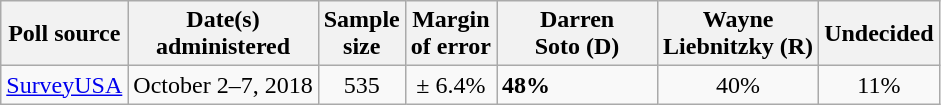<table class="wikitable">
<tr>
<th>Poll source</th>
<th>Date(s)<br>administered</th>
<th>Sample<br>size</th>
<th>Margin<br>of error</th>
<th style="width:100px;">Darren<br>Soto (D)</th>
<th style="width:100px;">Wayne<br>Liebnitzky (R)</th>
<th>Undecided</th>
</tr>
<tr>
<td><a href='#'>SurveyUSA</a></td>
<td align=center>October 2–7, 2018</td>
<td align=center>535</td>
<td align=center>± 6.4%</td>
<td><strong>48%</strong></td>
<td align=center>40%</td>
<td align=center>11%</td>
</tr>
</table>
